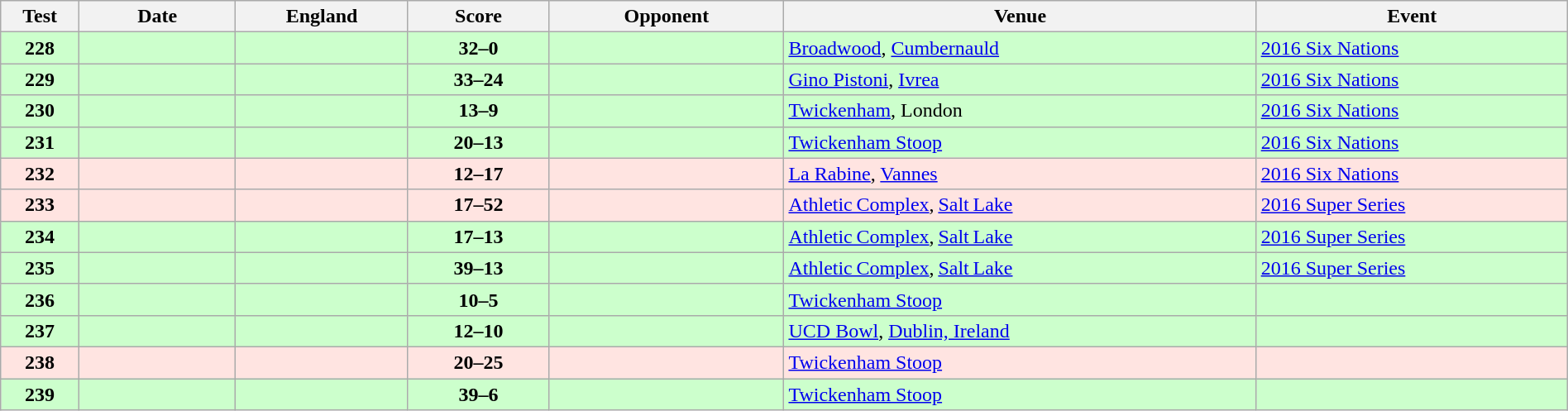<table class="wikitable sortable" style="width:100%">
<tr>
<th style="width:5%">Test</th>
<th style="width:10%">Date</th>
<th style="width:11%">England</th>
<th style="width:9%">Score</th>
<th style="width:15%">Opponent</th>
<th>Venue</th>
<th>Event</th>
</tr>
<tr bgcolor=#ccffcc>
<td align=center><strong>228</strong></td>
<td></td>
<td></td>
<td align="center"><strong>32–0</strong></td>
<td></td>
<td><a href='#'>Broadwood</a>, <a href='#'>Cumbernauld</a></td>
<td><a href='#'>2016 Six Nations</a></td>
</tr>
<tr bgcolor=#ccffcc>
<td align=center><strong>229</strong></td>
<td></td>
<td></td>
<td align="center"><strong>33–24</strong></td>
<td></td>
<td><a href='#'>Gino Pistoni</a>, <a href='#'>Ivrea</a></td>
<td><a href='#'>2016 Six Nations</a></td>
</tr>
<tr bgcolor=#ccffcc>
<td align=center><strong>230</strong></td>
<td></td>
<td></td>
<td align="center"><strong>13–9</strong></td>
<td></td>
<td><a href='#'>Twickenham</a>, London</td>
<td><a href='#'>2016 Six Nations</a></td>
</tr>
<tr bgcolor=#ccffcc>
<td align=center><strong>231</strong></td>
<td></td>
<td></td>
<td align="center"><strong>20–13</strong></td>
<td></td>
<td><a href='#'>Twickenham Stoop</a></td>
<td><a href='#'>2016 Six Nations</a></td>
</tr>
<tr bgcolor=FFE4E1>
<td align=center><strong>232</strong></td>
<td></td>
<td></td>
<td align="center"><strong>12–17</strong></td>
<td></td>
<td><a href='#'>La Rabine</a>, <a href='#'>Vannes</a></td>
<td><a href='#'>2016 Six Nations</a></td>
</tr>
<tr bgcolor=FFE4E1>
<td align=center><strong>233</strong></td>
<td></td>
<td></td>
<td align="center"><strong>17–52</strong></td>
<td></td>
<td><a href='#'>Athletic Complex</a>, <a href='#'>Salt Lake</a></td>
<td><a href='#'>2016 Super Series</a></td>
</tr>
<tr bgcolor=#ccffcc>
<td align="center"><strong>234</strong></td>
<td></td>
<td></td>
<td align="center"><strong>17–13</strong></td>
<td></td>
<td><a href='#'>Athletic Complex</a>, <a href='#'>Salt Lake</a></td>
<td><a href='#'>2016 Super Series</a></td>
</tr>
<tr bgcolor=#ccffcc>
<td align="center"><strong>235</strong></td>
<td></td>
<td></td>
<td align="center"><strong>39–13</strong></td>
<td></td>
<td><a href='#'>Athletic Complex</a>, <a href='#'>Salt Lake</a></td>
<td><a href='#'>2016 Super Series</a></td>
</tr>
<tr bgcolor=#ccffcc>
<td align="center"><strong>236</strong></td>
<td></td>
<td></td>
<td align="center"><strong>10–5</strong></td>
<td></td>
<td><a href='#'>Twickenham Stoop</a></td>
<td></td>
</tr>
<tr bgcolor=#ccffcc>
<td align="center"><strong>237</strong></td>
<td></td>
<td></td>
<td align="center"><strong>12–10</strong></td>
<td></td>
<td><a href='#'>UCD Bowl</a>, <a href='#'>Dublin, Ireland</a></td>
<td></td>
</tr>
<tr bgcolor=FFE4E1>
<td align="center"><strong>238</strong></td>
<td></td>
<td></td>
<td align="center"><strong>20–25</strong></td>
<td></td>
<td><a href='#'>Twickenham Stoop</a></td>
<td></td>
</tr>
<tr bgcolor=#ccffcc>
<td align=center><strong>239</strong></td>
<td></td>
<td></td>
<td align="center"><strong>39–6</strong></td>
<td></td>
<td><a href='#'>Twickenham Stoop</a></td>
<td></td>
</tr>
</table>
